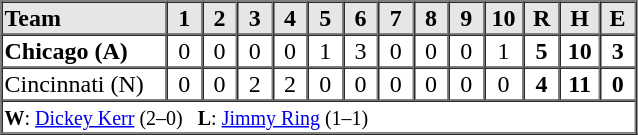<table border=1 cellspacing=0 width=425 style="margin-left:3em;">
<tr style="text-align:center; background-color:#e6e6e6;">
<th align=left width=125>Team</th>
<th width=25>1</th>
<th width=25>2</th>
<th width=25>3</th>
<th width=25>4</th>
<th width=25>5</th>
<th width=25>6</th>
<th width=25>7</th>
<th width=25>8</th>
<th width=25>9</th>
<th width=25>10</th>
<th width=25>R</th>
<th width=25>H</th>
<th width=25>E</th>
</tr>
<tr style="text-align:center;">
<td align=left><strong>Chicago (A)</strong></td>
<td>0</td>
<td>0</td>
<td>0</td>
<td>0</td>
<td>1</td>
<td>3</td>
<td>0</td>
<td>0</td>
<td>0</td>
<td>1</td>
<td><strong>5</strong></td>
<td><strong>10</strong></td>
<td><strong>3</strong></td>
</tr>
<tr style="text-align:center;">
<td align=left>Cincinnati (N)</td>
<td>0</td>
<td>0</td>
<td>2</td>
<td>2</td>
<td>0</td>
<td>0</td>
<td>0</td>
<td>0</td>
<td>0</td>
<td>0</td>
<td><strong>4</strong></td>
<td><strong>11</strong></td>
<td><strong>0</strong></td>
</tr>
<tr style="text-align:left;">
<td colspan=14><small><strong>W</strong>: <a href='#'>Dickey Kerr</a> (2–0)   <strong>L</strong>: <a href='#'>Jimmy Ring</a> (1–1)</small></td>
</tr>
<tr style="text-align:left;">
</tr>
</table>
